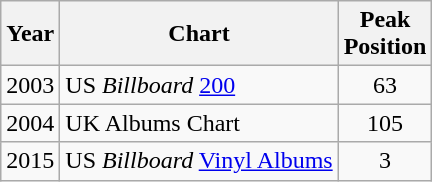<table class = "wikitable">
<tr>
<th>Year</th>
<th>Chart</th>
<th>Peak<br>Position</th>
</tr>
<tr>
<td>2003</td>
<td>US <em>Billboard</em> <a href='#'>200</a></td>
<td align = "center">63</td>
</tr>
<tr>
<td>2004</td>
<td>UK Albums Chart</td>
<td align = "center">105</td>
</tr>
<tr>
<td>2015</td>
<td>US <em>Billboard</em> <a href='#'>Vinyl Albums</a></td>
<td align = "center">3</td>
</tr>
</table>
